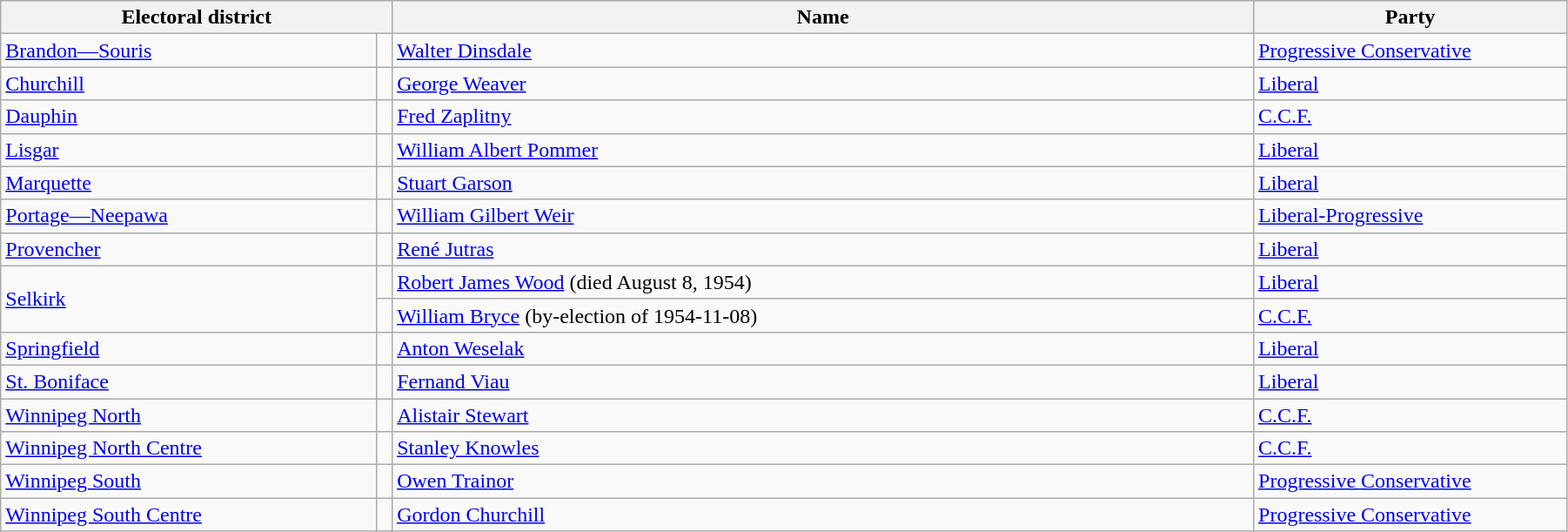<table class="wikitable" width=95%>
<tr>
<th colspan=2 width=25%>Electoral district</th>
<th>Name</th>
<th width=20%>Party</th>
</tr>
<tr>
<td width=24%><a href='#'>Brandon—Souris</a></td>
<td></td>
<td><a href='#'>Walter Dinsdale</a></td>
<td><a href='#'>Progressive Conservative</a></td>
</tr>
<tr>
<td><a href='#'>Churchill</a></td>
<td></td>
<td><a href='#'>George Weaver</a></td>
<td><a href='#'>Liberal</a></td>
</tr>
<tr>
<td><a href='#'>Dauphin</a></td>
<td></td>
<td><a href='#'>Fred Zaplitny</a></td>
<td><a href='#'>C.C.F.</a></td>
</tr>
<tr>
<td><a href='#'>Lisgar</a></td>
<td></td>
<td><a href='#'>William Albert Pommer</a></td>
<td><a href='#'>Liberal</a></td>
</tr>
<tr>
<td><a href='#'>Marquette</a></td>
<td></td>
<td><a href='#'>Stuart Garson</a></td>
<td><a href='#'>Liberal</a></td>
</tr>
<tr>
<td><a href='#'>Portage—Neepawa</a></td>
<td></td>
<td><a href='#'>William Gilbert Weir</a></td>
<td><a href='#'>Liberal-Progressive</a></td>
</tr>
<tr>
<td><a href='#'>Provencher</a></td>
<td></td>
<td><a href='#'>René Jutras</a></td>
<td><a href='#'>Liberal</a></td>
</tr>
<tr>
<td rowspan=2><a href='#'>Selkirk</a></td>
<td></td>
<td><a href='#'>Robert James Wood</a> (died August 8, 1954)</td>
<td><a href='#'>Liberal</a></td>
</tr>
<tr>
<td></td>
<td><a href='#'>William Bryce</a> (by-election of 1954-11-08)</td>
<td><a href='#'>C.C.F.</a></td>
</tr>
<tr>
<td><a href='#'>Springfield</a></td>
<td></td>
<td><a href='#'>Anton Weselak</a></td>
<td><a href='#'>Liberal</a></td>
</tr>
<tr>
<td><a href='#'>St. Boniface</a></td>
<td></td>
<td><a href='#'>Fernand Viau</a></td>
<td><a href='#'>Liberal</a></td>
</tr>
<tr>
<td><a href='#'>Winnipeg North</a></td>
<td></td>
<td><a href='#'>Alistair Stewart</a></td>
<td><a href='#'>C.C.F.</a></td>
</tr>
<tr>
<td><a href='#'>Winnipeg North Centre</a></td>
<td></td>
<td><a href='#'>Stanley Knowles</a></td>
<td><a href='#'>C.C.F.</a></td>
</tr>
<tr>
<td><a href='#'>Winnipeg South</a></td>
<td></td>
<td><a href='#'>Owen Trainor</a></td>
<td><a href='#'>Progressive Conservative</a></td>
</tr>
<tr>
<td><a href='#'>Winnipeg South Centre</a></td>
<td></td>
<td><a href='#'>Gordon Churchill</a></td>
<td><a href='#'>Progressive Conservative</a></td>
</tr>
</table>
